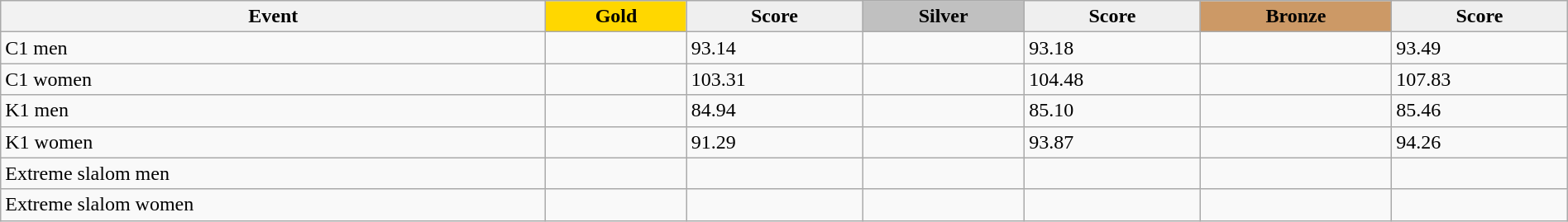<table class="wikitable" width=100%>
<tr>
<th>Event</th>
<td align=center bgcolor="gold"><strong>Gold</strong></td>
<td align=center bgcolor="EFEFEF"><strong>Score</strong></td>
<td align=center bgcolor="silver"><strong>Silver</strong></td>
<td align=center bgcolor="EFEFEF"><strong>Score</strong></td>
<td align=center bgcolor="CC9966"><strong>Bronze</strong></td>
<td align=center bgcolor="EFEFEF"><strong>Score</strong></td>
</tr>
<tr>
<td>C1 men</td>
<td></td>
<td>93.14</td>
<td></td>
<td>93.18</td>
<td></td>
<td>93.49</td>
</tr>
<tr>
<td>C1 women</td>
<td></td>
<td>103.31</td>
<td></td>
<td>104.48</td>
<td></td>
<td>107.83</td>
</tr>
<tr>
<td>K1 men</td>
<td></td>
<td>84.94</td>
<td></td>
<td>85.10</td>
<td></td>
<td>85.46</td>
</tr>
<tr>
<td>K1 women</td>
<td></td>
<td>91.29</td>
<td></td>
<td>93.87</td>
<td></td>
<td>94.26</td>
</tr>
<tr>
<td>Extreme slalom men</td>
<td></td>
<td></td>
<td></td>
<td></td>
<td></td>
<td></td>
</tr>
<tr>
<td>Extreme slalom women</td>
<td></td>
<td></td>
<td></td>
<td></td>
<td></td>
<td></td>
</tr>
</table>
